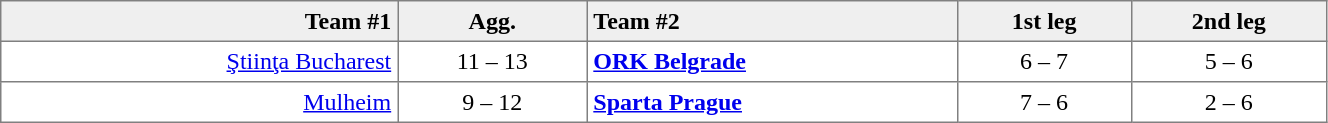<table border=1 cellspacing=0 cellpadding=4 style="border-collapse: collapse;" width=70%>
<tr bgcolor="efefef">
<th align=right>Team #1</th>
<th>Agg.</th>
<th align=left>Team #2</th>
<th>1st leg</th>
<th>2nd leg</th>
</tr>
<tr>
<td align=right><a href='#'>Ştiinţa Bucharest</a> </td>
<td align=center>11 – 13</td>
<td> <strong><a href='#'>ORK Belgrade</a></strong></td>
<td align=center>6 – 7</td>
<td align=center>5 – 6</td>
</tr>
<tr>
<td align=right><a href='#'>Mulheim</a> </td>
<td align=center>9 – 12</td>
<td> <strong><a href='#'>Sparta Prague</a></strong></td>
<td align=center>7 – 6</td>
<td align=center>2 – 6</td>
</tr>
</table>
